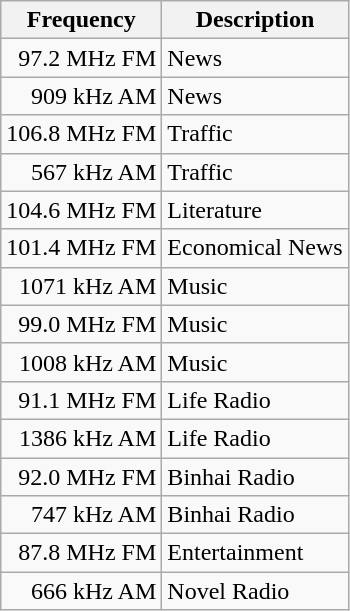<table class="wikitable">
<tr>
<th>Frequency</th>
<th>Description</th>
</tr>
<tr>
<td style="text-align:right;">97.2 MHz FM</td>
<td>News</td>
</tr>
<tr>
<td style="text-align:right;">909 kHz AM</td>
<td>News</td>
</tr>
<tr>
<td style="text-align:right;">106.8 MHz FM</td>
<td>Traffic</td>
</tr>
<tr>
<td style="text-align:right;">567 kHz AM</td>
<td>Traffic</td>
</tr>
<tr>
<td style="text-align:right;">104.6 MHz FM</td>
<td>Literature</td>
</tr>
<tr>
<td style="text-align:right;">101.4 MHz FM</td>
<td>Economical News</td>
</tr>
<tr>
<td style="text-align:right;">1071 kHz AM</td>
<td>Music</td>
</tr>
<tr>
<td style="text-align:right;">99.0 MHz FM</td>
<td>Music</td>
</tr>
<tr>
<td style="text-align:right;">1008 kHz AM</td>
<td>Music</td>
</tr>
<tr>
<td style="text-align:right;">91.1 MHz FM</td>
<td>Life Radio</td>
</tr>
<tr>
<td style="text-align:right;">1386 kHz AM</td>
<td>Life Radio</td>
</tr>
<tr>
<td style="text-align:right;">92.0 MHz FM</td>
<td>Binhai Radio</td>
</tr>
<tr>
<td style="text-align:right;">747 kHz AM</td>
<td>Binhai Radio</td>
</tr>
<tr>
<td style="text-align:right;">87.8 MHz FM</td>
<td>Entertainment</td>
</tr>
<tr>
<td style="text-align:right;">666 kHz AM</td>
<td>Novel Radio</td>
</tr>
</table>
